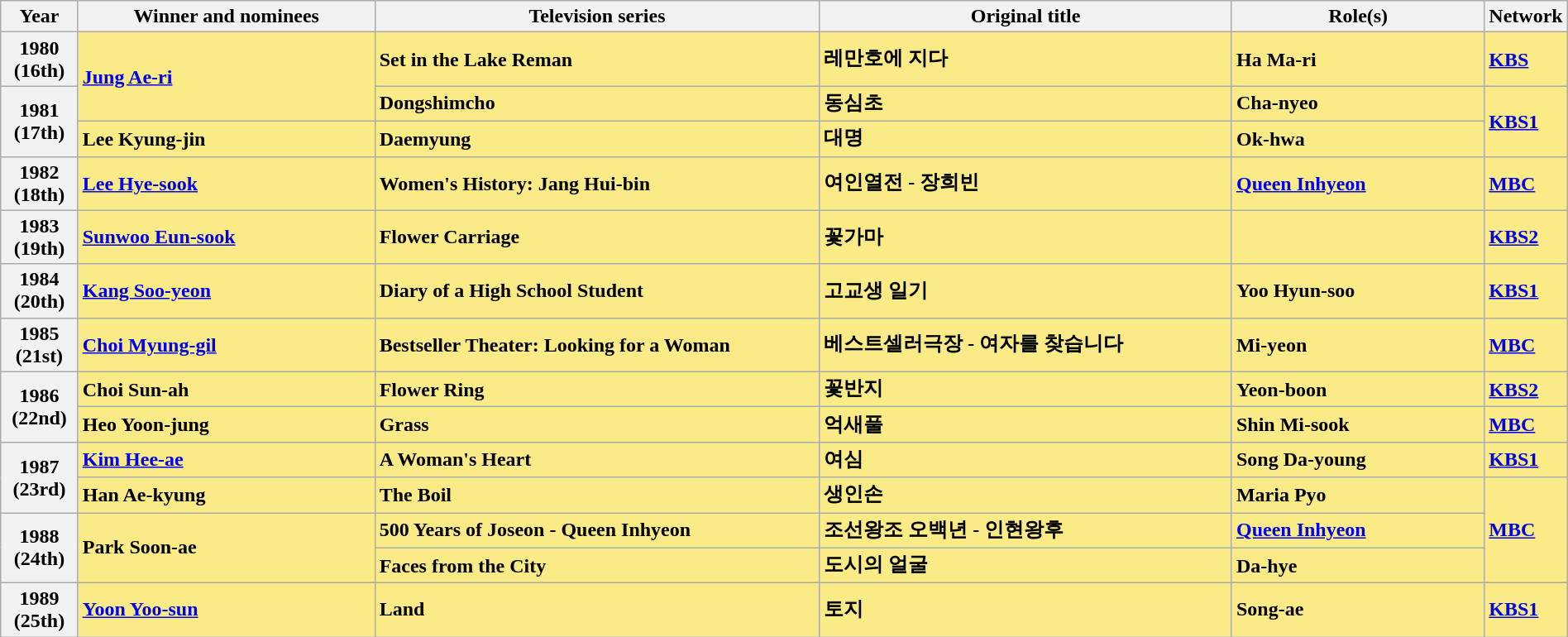<table class="wikitable" style="width:100%;" cellpadding="6">
<tr>
<th style="width:5%;">Year</th>
<th style="width:20%;">Winner and nominees</th>
<th style="width:30%;">Television series</th>
<th style="width:28%;">Original title</th>
<th style="width:20%;">Role(s)</th>
<th style="width:5%;">Network</th>
</tr>
<tr>
<th>1980<br>(16th)</th>
<td rowspan="2" style="background:#FAEB86;"><strong><a href='#'>Jung Ae-ri</a> </strong></td>
<td style="background:#FAEB86;"><strong>Set in the Lake Reman</strong></td>
<td style="background:#FAEB86;"><strong>레만호에 지다</strong></td>
<td style="background:#FAEB86;"><strong>Ha Ma-ri</strong></td>
<td style="background:#FAEB86;"><strong><a href='#'>KBS</a></strong></td>
</tr>
<tr>
<th rowspan="2">1981<br>(17th)</th>
<td style="background:#FAEB86;"><strong>Dongshimcho</strong></td>
<td style="background:#FAEB86;"><strong>동심초</strong></td>
<td style="background:#FAEB86;"><strong>Cha-nyeo</strong></td>
<td rowspan="2" style="background:#FAEB86;"><strong><a href='#'>KBS1</a></strong></td>
</tr>
<tr>
<td style="background:#FAEB86;"><strong>Lee Kyung-jin </strong></td>
<td style="background:#FAEB86;"><strong>Daemyung</strong></td>
<td style="background:#FAEB86;"><strong>대명</strong></td>
<td style="background:#FAEB86;"><strong>Ok-hwa</strong></td>
</tr>
<tr>
<th>1982<br>(18th)</th>
<td style="background:#FAEB86;"><strong><a href='#'>Lee Hye-sook</a> </strong></td>
<td style="background:#FAEB86;"><strong>Women's History: Jang Hui-bin</strong></td>
<td style="background:#FAEB86;"><strong>여인열전 - 장희빈</strong></td>
<td style="background:#FAEB86;"><strong><a href='#'>Queen Inhyeon</a></strong></td>
<td style="background:#FAEB86;"><strong><a href='#'>MBC</a></strong></td>
</tr>
<tr>
<th>1983<br>(19th)</th>
<td style="background:#FAEB86;"><strong><a href='#'>Sunwoo Eun-sook</a> </strong></td>
<td style="background:#FAEB86;"><strong>Flower Carriage</strong></td>
<td style="background:#FAEB86;"><strong>꽃가마</strong></td>
<td style="background:#FAEB86;"></td>
<td style="background:#FAEB86;"><strong><a href='#'>KBS2</a></strong></td>
</tr>
<tr>
<th>1984<br>(20th)</th>
<td style="background:#FAEB86;"><strong><a href='#'>Kang Soo-yeon</a> </strong></td>
<td style="background:#FAEB86;"><strong>Diary of a High School Student</strong></td>
<td style="background:#FAEB86;"><strong>고교생 일기</strong></td>
<td style="background:#FAEB86;"><strong>Yoo Hyun-soo</strong></td>
<td style="background:#FAEB86;"><strong><a href='#'>KBS1</a></strong></td>
</tr>
<tr>
<th>1985<br>(21st)</th>
<td style="background:#FAEB86;"><strong><a href='#'>Choi Myung-gil</a> </strong></td>
<td style="background:#FAEB86;"><strong>Bestseller Theater: Looking for a Woman</strong></td>
<td style="background:#FAEB86;"><strong>베스트셀러극장 - 여자를 찾습니다</strong></td>
<td style="background:#FAEB86;"><strong>Mi-yeon</strong></td>
<td style="background:#FAEB86;"><strong><a href='#'>MBC</a></strong></td>
</tr>
<tr>
<th rowspan="2">1986<br>(22nd)</th>
<td style="background:#FAEB86;"><strong>Choi Sun-ah </strong></td>
<td style="background:#FAEB86;"><strong>Flower Ring</strong></td>
<td style="background:#FAEB86;"><strong>꽃반지</strong></td>
<td style="background:#FAEB86;"><strong>Yeon-boon</strong></td>
<td style="background:#FAEB86;"><strong><a href='#'>KBS2</a></strong></td>
</tr>
<tr>
<td style="background:#FAEB86;"><strong>Heo Yoon-jung </strong></td>
<td style="background:#FAEB86;"><strong>Grass</strong></td>
<td style="background:#FAEB86;"><strong>억새풀</strong></td>
<td style="background:#FAEB86;"><strong>Shin Mi-sook</strong></td>
<td style="background:#FAEB86;"><strong><a href='#'>MBC</a></strong></td>
</tr>
<tr>
<th rowspan="2">1987<br>(23rd)</th>
<td style="background:#FAEB86;"><strong><a href='#'>Kim Hee-ae</a> </strong></td>
<td style="background:#FAEB86;"><strong>A Woman's Heart</strong></td>
<td style="background:#FAEB86;"><strong>여심</strong></td>
<td style="background:#FAEB86;"><strong>Song Da-young</strong></td>
<td style="background:#FAEB86;"><strong><a href='#'>KBS1</a></strong></td>
</tr>
<tr>
<td style="background:#FAEB86;"><strong>Han Ae-kyung </strong></td>
<td style="background:#FAEB86;"><strong>The Boil</strong></td>
<td style="background:#FAEB86;"><strong>생인손</strong></td>
<td style="background:#FAEB86;"><strong>Maria Pyo</strong></td>
<td rowspan="3" style="background:#FAEB86;"><strong><a href='#'>MBC</a></strong></td>
</tr>
<tr>
<th rowspan="2">1988<br>(24th)</th>
<td rowspan="2" style="background:#FAEB86;"><strong>Park Soon-ae </strong></td>
<td style="background:#FAEB86;"><strong>500 Years of Joseon - Queen Inhyeon</strong></td>
<td style="background:#FAEB86;"><strong>조선왕조 오백년 - 인현왕후</strong></td>
<td style="background:#FAEB86;"><strong><a href='#'>Queen Inhyeon</a></strong></td>
</tr>
<tr>
<td style="background:#FAEB86;"><strong>Faces from the City</strong></td>
<td style="background:#FAEB86;"><strong>도시의 얼굴</strong></td>
<td style="background:#FAEB86;"><strong>Da-hye</strong></td>
</tr>
<tr>
<th>1989<br>(25th)</th>
<td style="background:#FAEB86;"><strong><a href='#'>Yoon Yoo-sun</a> </strong></td>
<td style="background:#FAEB86;"><strong>Land</strong></td>
<td style="background:#FAEB86;"><strong>토지</strong></td>
<td style="background:#FAEB86;"><strong>Song-ae</strong></td>
<td style="background:#FAEB86;"><strong><a href='#'>KBS1</a></strong></td>
</tr>
</table>
